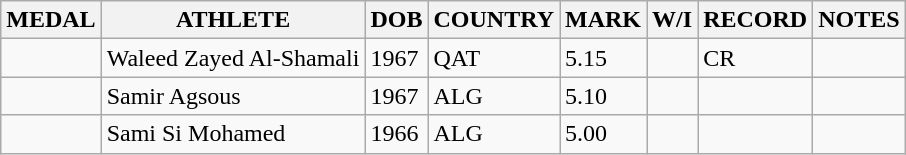<table class="wikitable">
<tr>
<th>MEDAL</th>
<th>ATHLETE</th>
<th>DOB</th>
<th>COUNTRY</th>
<th>MARK</th>
<th>W/I</th>
<th>RECORD</th>
<th>NOTES</th>
</tr>
<tr>
<td></td>
<td>Waleed Zayed Al-Shamali</td>
<td>1967</td>
<td>QAT</td>
<td>5.15</td>
<td></td>
<td>CR</td>
<td></td>
</tr>
<tr>
<td></td>
<td>Samir Agsous</td>
<td>1967</td>
<td>ALG</td>
<td>5.10</td>
<td></td>
<td></td>
<td></td>
</tr>
<tr>
<td></td>
<td>Sami Si Mohamed</td>
<td>1966</td>
<td>ALG</td>
<td>5.00</td>
<td></td>
<td></td>
<td></td>
</tr>
</table>
